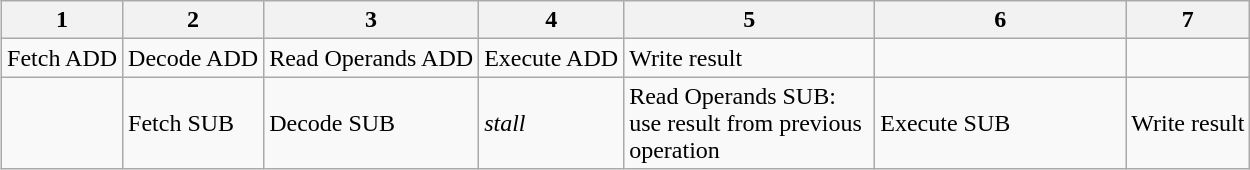<table class="wikitable" align=center style="margin:0.46em 0.2em">
<tr>
<th>1</th>
<th>2</th>
<th>3</th>
<th>4</th>
<th style="width: 10em;">5</th>
<th style="width: 10em;">6</th>
<th>7</th>
</tr>
<tr>
<td>Fetch ADD</td>
<td>Decode ADD</td>
<td>Read Operands ADD</td>
<td>Execute ADD</td>
<td>Write result</td>
<td></td>
<td></td>
</tr>
<tr>
<td></td>
<td>Fetch SUB</td>
<td>Decode SUB</td>
<td><em>stall</em></td>
<td>Read Operands SUB: use result from previous operation</td>
<td>Execute SUB</td>
<td>Write result</td>
</tr>
</table>
